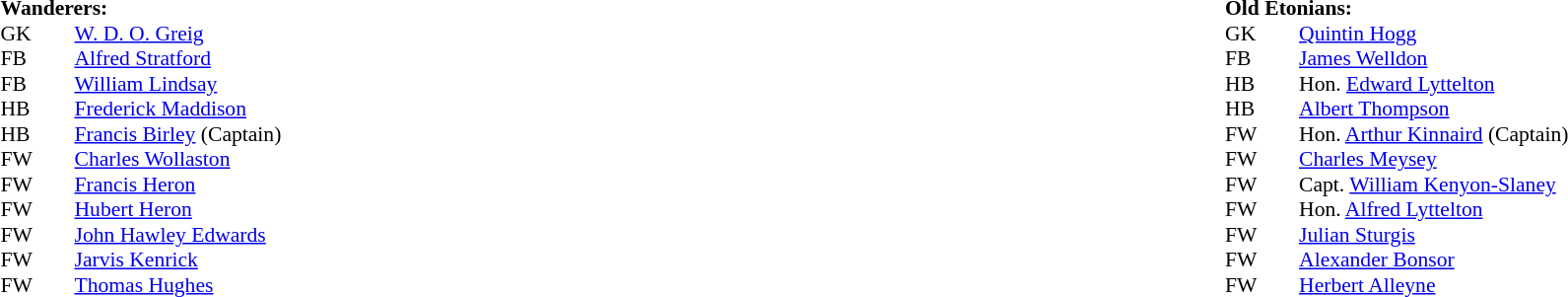<table width="100%">
<tr>
<td valign="top" width="50%"><br><table style="font-size: 90%" cellspacing="0" cellpadding="0">
<tr>
<td colspan="4"><strong>Wanderers:</strong></td>
</tr>
<tr>
<th width=25></th>
<th width=25></th>
</tr>
<tr>
<td>GK</td>
<td></td>
<td><a href='#'>W. D. O. Greig</a></td>
</tr>
<tr>
<td>FB</td>
<td></td>
<td><a href='#'>Alfred Stratford</a></td>
</tr>
<tr>
<td>FB</td>
<td></td>
<td><a href='#'>William Lindsay</a></td>
</tr>
<tr>
<td>HB</td>
<td></td>
<td><a href='#'>Frederick Maddison</a></td>
</tr>
<tr>
<td>HB</td>
<td></td>
<td><a href='#'>Francis Birley</a> (Captain)</td>
</tr>
<tr>
<td>FW</td>
<td></td>
<td><a href='#'>Charles Wollaston</a></td>
</tr>
<tr>
<td>FW</td>
<td></td>
<td><a href='#'>Francis Heron</a></td>
</tr>
<tr>
<td>FW</td>
<td></td>
<td><a href='#'>Hubert Heron</a></td>
</tr>
<tr>
<td>FW</td>
<td></td>
<td><a href='#'>John Hawley Edwards</a></td>
</tr>
<tr>
<td>FW</td>
<td></td>
<td><a href='#'>Jarvis Kenrick</a></td>
</tr>
<tr>
<td>FW</td>
<td></td>
<td><a href='#'>Thomas Hughes</a></td>
</tr>
<tr>
</tr>
</table>
</td>
<td valign="top" width="50%"><br><table style="font-size: 90%" cellspacing="0" cellpadding="0" align="center">
<tr>
<td colspan="4"><strong>Old Etonians:</strong></td>
</tr>
<tr>
<th width=25></th>
<th width=25></th>
</tr>
<tr>
<td>GK</td>
<td></td>
<td><a href='#'>Quintin Hogg</a></td>
</tr>
<tr>
<td>FB</td>
<td></td>
<td><a href='#'>James Welldon</a></td>
</tr>
<tr>
<td>HB</td>
<td></td>
<td>Hon. <a href='#'>Edward Lyttelton</a></td>
</tr>
<tr>
<td>HB</td>
<td></td>
<td><a href='#'>Albert Thompson</a></td>
</tr>
<tr>
<td>FW</td>
<td></td>
<td>Hon. <a href='#'>Arthur Kinnaird</a> (Captain)</td>
</tr>
<tr>
<td>FW</td>
<td></td>
<td><a href='#'>Charles Meysey</a></td>
</tr>
<tr>
<td>FW</td>
<td></td>
<td>Capt. <a href='#'>William Kenyon-Slaney</a></td>
</tr>
<tr>
<td>FW</td>
<td></td>
<td>Hon. <a href='#'>Alfred Lyttelton</a></td>
</tr>
<tr>
<td>FW</td>
<td></td>
<td><a href='#'>Julian Sturgis</a></td>
</tr>
<tr>
<td>FW</td>
<td></td>
<td><a href='#'>Alexander Bonsor</a></td>
</tr>
<tr>
<td>FW</td>
<td></td>
<td><a href='#'>Herbert Alleyne</a></td>
</tr>
<tr>
</tr>
</table>
</td>
</tr>
</table>
